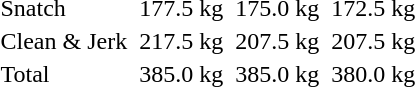<table>
<tr>
<td>Snatch</td>
<td></td>
<td>177.5 kg</td>
<td></td>
<td>175.0 kg</td>
<td></td>
<td>172.5 kg</td>
</tr>
<tr>
<td>Clean & Jerk</td>
<td></td>
<td>217.5 kg</td>
<td></td>
<td>207.5 kg</td>
<td></td>
<td>207.5 kg</td>
</tr>
<tr>
<td>Total</td>
<td></td>
<td>385.0 kg</td>
<td></td>
<td>385.0 kg</td>
<td></td>
<td>380.0 kg</td>
</tr>
</table>
